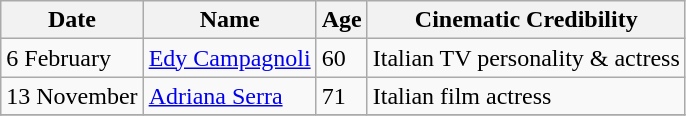<table class="wikitable">
<tr ">
<th>Date</th>
<th>Name</th>
<th>Age</th>
<th>Cinematic Credibility</th>
</tr>
<tr>
<td>6 February</td>
<td><a href='#'>Edy Campagnoli</a></td>
<td>60</td>
<td>Italian TV personality & actress</td>
</tr>
<tr>
<td>13 November</td>
<td><a href='#'>Adriana Serra</a></td>
<td>71</td>
<td>Italian film actress</td>
</tr>
<tr>
</tr>
</table>
